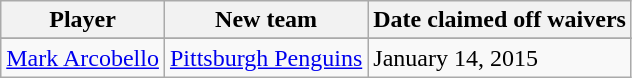<table class="wikitable">
<tr>
<th>Player</th>
<th>New team</th>
<th>Date claimed off waivers</th>
</tr>
<tr>
</tr>
<tr>
<td><a href='#'>Mark Arcobello</a></td>
<td><a href='#'>Pittsburgh Penguins</a></td>
<td>January 14, 2015</td>
</tr>
</table>
